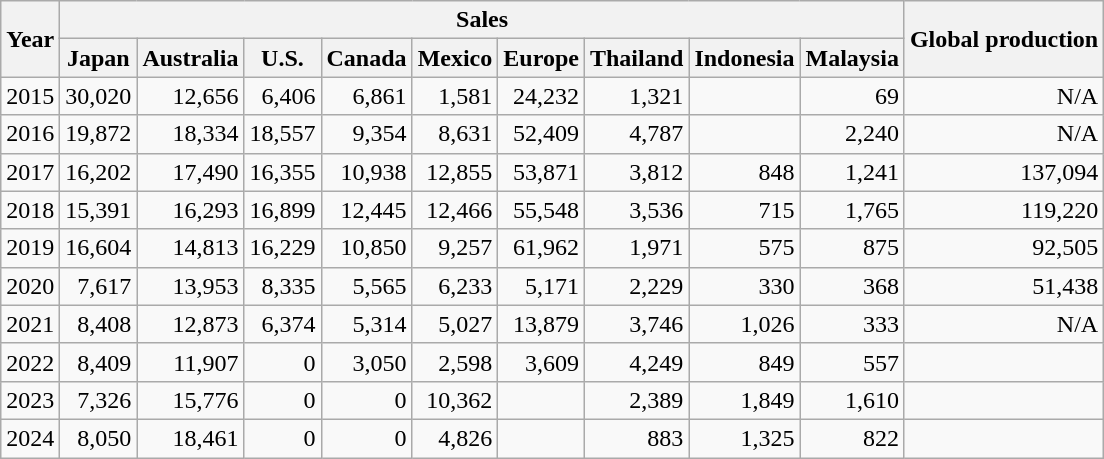<table class=wikitable style="text-align: right;">
<tr>
<th rowspan="2">Year</th>
<th colspan="9">Sales</th>
<th rowspan="2">Global production</th>
</tr>
<tr>
<th>Japan</th>
<th>Australia</th>
<th>U.S.</th>
<th>Canada</th>
<th>Mexico</th>
<th>Europe</th>
<th>Thailand</th>
<th>Indonesia</th>
<th>Malaysia</th>
</tr>
<tr>
<td>2015</td>
<td>30,020</td>
<td>12,656</td>
<td>6,406</td>
<td>6,861</td>
<td>1,581</td>
<td>24,232</td>
<td>1,321</td>
<td></td>
<td>69</td>
<td>N/A</td>
</tr>
<tr>
<td>2016</td>
<td>19,872</td>
<td>18,334</td>
<td>18,557</td>
<td>9,354</td>
<td>8,631</td>
<td>52,409</td>
<td>4,787</td>
<td></td>
<td>2,240</td>
<td>N/A</td>
</tr>
<tr>
<td>2017</td>
<td>16,202</td>
<td>17,490</td>
<td>16,355</td>
<td>10,938</td>
<td>12,855</td>
<td>53,871</td>
<td>3,812</td>
<td>848</td>
<td>1,241</td>
<td>137,094</td>
</tr>
<tr>
<td>2018</td>
<td>15,391</td>
<td>16,293</td>
<td>16,899</td>
<td>12,445</td>
<td>12,466</td>
<td>55,548</td>
<td>3,536</td>
<td>715</td>
<td>1,765</td>
<td>119,220</td>
</tr>
<tr>
<td>2019</td>
<td>16,604</td>
<td>14,813</td>
<td>16,229</td>
<td>10,850</td>
<td>9,257</td>
<td>61,962</td>
<td>1,971</td>
<td>575</td>
<td>875</td>
<td>92,505</td>
</tr>
<tr>
<td>2020</td>
<td>7,617</td>
<td>13,953</td>
<td>8,335</td>
<td>5,565</td>
<td>6,233</td>
<td>5,171</td>
<td>2,229</td>
<td>330</td>
<td>368</td>
<td>51,438</td>
</tr>
<tr>
<td>2021</td>
<td>8,408</td>
<td>12,873</td>
<td>6,374</td>
<td>5,314</td>
<td>5,027</td>
<td>13,879</td>
<td>3,746</td>
<td>1,026</td>
<td>333</td>
<td>N/A</td>
</tr>
<tr>
<td>2022</td>
<td>8,409</td>
<td>11,907</td>
<td>0</td>
<td>3,050</td>
<td>2,598</td>
<td>3,609</td>
<td>4,249</td>
<td>849</td>
<td>557</td>
<td></td>
</tr>
<tr>
<td>2023</td>
<td>7,326</td>
<td>15,776</td>
<td>0</td>
<td>0</td>
<td>10,362</td>
<td></td>
<td>2,389</td>
<td>1,849</td>
<td>1,610</td>
<td></td>
</tr>
<tr>
<td>2024</td>
<td>8,050</td>
<td>18,461</td>
<td>0</td>
<td>0</td>
<td>4,826</td>
<td></td>
<td>883</td>
<td>1,325</td>
<td>822</td>
<td></td>
</tr>
</table>
